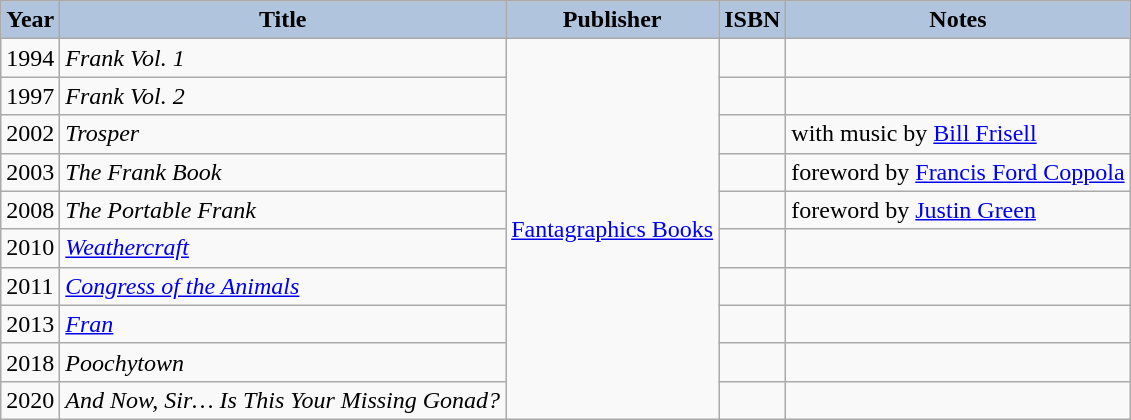<table class="wikitable">
<tr>
<th style="background:#B0C4DE;">Year</th>
<th style="background:#B0C4DE;">Title</th>
<th style="background:#B0C4DE;">Publisher</th>
<th style="background:#B0C4DE;">ISBN</th>
<th style="background:#B0C4DE;">Notes</th>
</tr>
<tr>
<td>1994</td>
<td><em>Frank Vol. 1</em></td>
<td rowspan="10"><a href='#'>Fantagraphics Books</a></td>
<td></td>
<td></td>
</tr>
<tr>
<td>1997</td>
<td><em>Frank Vol. 2</em></td>
<td></td>
<td></td>
</tr>
<tr>
<td>2002</td>
<td><em>Trosper</em></td>
<td></td>
<td>with music by <a href='#'>Bill Frisell</a></td>
</tr>
<tr>
<td>2003</td>
<td><em>The Frank Book</em></td>
<td></td>
<td>foreword by <a href='#'>Francis Ford Coppola</a></td>
</tr>
<tr>
<td>2008</td>
<td><em>The Portable Frank</em></td>
<td></td>
<td>foreword by <a href='#'>Justin Green</a></td>
</tr>
<tr>
<td>2010</td>
<td><em><a href='#'>Weathercraft</a></em></td>
<td></td>
<td></td>
</tr>
<tr>
<td>2011</td>
<td><em><a href='#'>Congress of the Animals</a></em></td>
<td></td>
<td></td>
</tr>
<tr>
<td>2013</td>
<td><em><a href='#'>Fran</a></em></td>
<td></td>
<td></td>
</tr>
<tr>
<td>2018</td>
<td><em>Poochytown</em></td>
<td></td>
<td></td>
</tr>
<tr>
<td>2020</td>
<td><em>And Now, Sir… Is This Your Missing Gonad?</em></td>
<td></td>
<td></td>
</tr>
</table>
